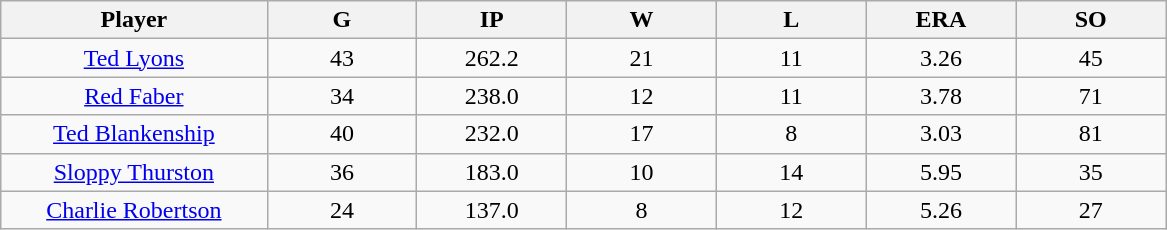<table class="wikitable sortable">
<tr>
<th bgcolor="#DDDDFF" width="16%">Player</th>
<th bgcolor="#DDDDFF" width="9%">G</th>
<th bgcolor="#DDDDFF" width="9%">IP</th>
<th bgcolor="#DDDDFF" width="9%">W</th>
<th bgcolor="#DDDDFF" width="9%">L</th>
<th bgcolor="#DDDDFF" width="9%">ERA</th>
<th bgcolor="#DDDDFF" width="9%">SO</th>
</tr>
<tr align="center">
<td><a href='#'>Ted Lyons</a></td>
<td>43</td>
<td>262.2</td>
<td>21</td>
<td>11</td>
<td>3.26</td>
<td>45</td>
</tr>
<tr align=center>
<td><a href='#'>Red Faber</a></td>
<td>34</td>
<td>238.0</td>
<td>12</td>
<td>11</td>
<td>3.78</td>
<td>71</td>
</tr>
<tr align=center>
<td><a href='#'>Ted Blankenship</a></td>
<td>40</td>
<td>232.0</td>
<td>17</td>
<td>8</td>
<td>3.03</td>
<td>81</td>
</tr>
<tr align=center>
<td><a href='#'>Sloppy Thurston</a></td>
<td>36</td>
<td>183.0</td>
<td>10</td>
<td>14</td>
<td>5.95</td>
<td>35</td>
</tr>
<tr align=center>
<td><a href='#'>Charlie Robertson</a></td>
<td>24</td>
<td>137.0</td>
<td>8</td>
<td>12</td>
<td>5.26</td>
<td>27</td>
</tr>
</table>
